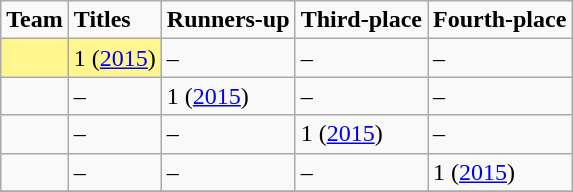<table class="wikitable">
<tr>
<td><strong>Team</strong></td>
<td><strong>Titles</strong></td>
<td><strong>Runners-up</strong></td>
<td><strong>Third-place</strong></td>
<td><strong>Fourth-place</strong></td>
</tr>
<tr>
<td style="background:#fff68f;"></td>
<td style="background:#fff68f;">1 (<a href='#'>2015</a>)</td>
<td>–</td>
<td>–</td>
<td>–</td>
</tr>
<tr>
<td></td>
<td>–</td>
<td>1 (<a href='#'>2015</a>)</td>
<td>–</td>
<td>–</td>
</tr>
<tr>
<td></td>
<td>–</td>
<td>–</td>
<td>1 (<a href='#'>2015</a>)</td>
<td>–</td>
</tr>
<tr>
<td></td>
<td>–</td>
<td>–</td>
<td>–</td>
<td>1 (<a href='#'>2015</a>)</td>
</tr>
<tr>
</tr>
</table>
